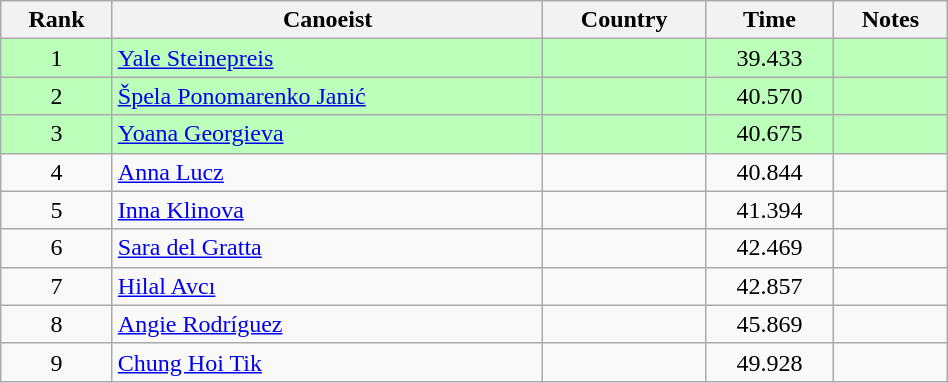<table class="wikitable" style="text-align:center;width: 50%">
<tr>
<th>Rank</th>
<th>Canoeist</th>
<th>Country</th>
<th>Time</th>
<th>Notes</th>
</tr>
<tr bgcolor=bbffbb>
<td>1</td>
<td align="left"><a href='#'>Yale Steinepreis</a></td>
<td align="left"></td>
<td>39.433</td>
<td></td>
</tr>
<tr bgcolor=bbffbb>
<td>2</td>
<td align="left"><a href='#'>Špela Ponomarenko Janić</a></td>
<td align="left"></td>
<td>40.570</td>
<td></td>
</tr>
<tr bgcolor=bbffbb>
<td>3</td>
<td align="left"><a href='#'>Yoana Georgieva</a></td>
<td align="left"></td>
<td>40.675</td>
<td></td>
</tr>
<tr>
<td>4</td>
<td align="left"><a href='#'>Anna Lucz</a></td>
<td align="left"></td>
<td>40.844</td>
<td></td>
</tr>
<tr>
<td>5</td>
<td align="left"><a href='#'>Inna Klinova</a></td>
<td align="left"></td>
<td>41.394</td>
<td></td>
</tr>
<tr>
<td>6</td>
<td align="left"><a href='#'>Sara del Gratta</a></td>
<td align="left"></td>
<td>42.469</td>
<td></td>
</tr>
<tr>
<td>7</td>
<td align="left"><a href='#'>Hilal Avcı</a></td>
<td align="left"></td>
<td>42.857</td>
<td></td>
</tr>
<tr>
<td>8</td>
<td align="left"><a href='#'>Angie Rodríguez</a></td>
<td align="left"></td>
<td>45.869</td>
<td></td>
</tr>
<tr>
<td>9</td>
<td align="left"><a href='#'>Chung Hoi Tik</a></td>
<td align="left"></td>
<td>49.928</td>
<td></td>
</tr>
</table>
